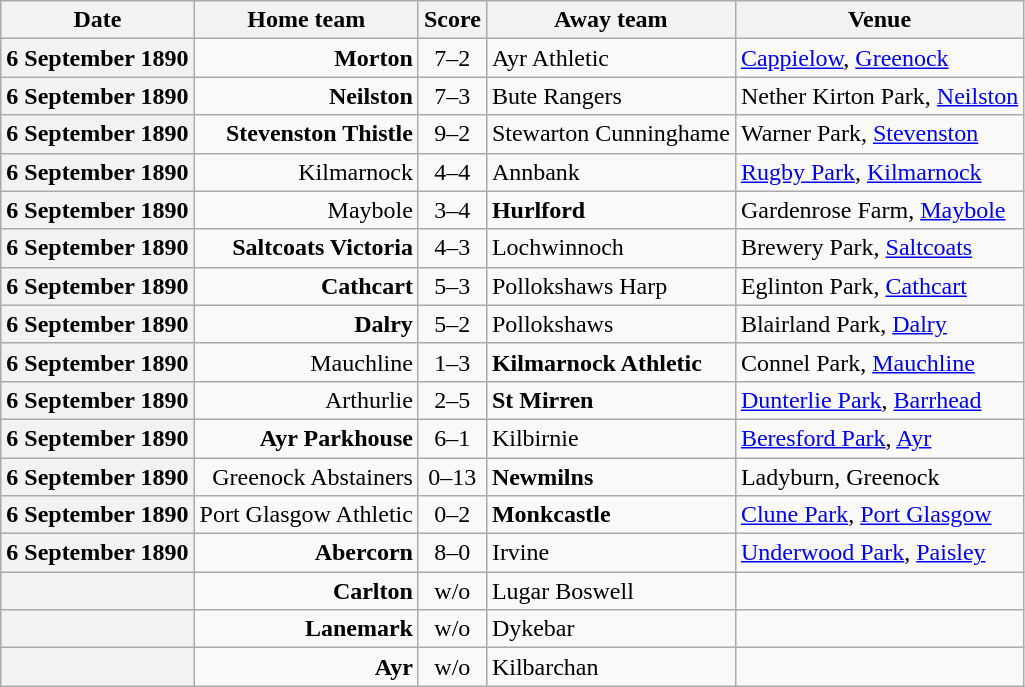<table class="wikitable football-result-list" style="max-width: 80em; text-align: center">
<tr>
<th scope="col">Date</th>
<th scope="col">Home team</th>
<th scope="col">Score</th>
<th scope="col">Away team</th>
<th scope="col">Venue</th>
</tr>
<tr>
<th scope="row">6 September 1890</th>
<td align=right><strong>Morton</strong></td>
<td>7–2</td>
<td align=left>Ayr Athletic</td>
<td align=left><a href='#'>Cappielow</a>, <a href='#'>Greenock</a></td>
</tr>
<tr>
<th scope="row">6 September 1890</th>
<td align=right><strong>Neilston</strong></td>
<td>7–3</td>
<td align=left>Bute Rangers</td>
<td align=left>Nether Kirton Park, <a href='#'>Neilston</a></td>
</tr>
<tr>
<th scope="row">6 September 1890</th>
<td align=right><strong>Stevenston Thistle</strong></td>
<td>9–2</td>
<td align=left>Stewarton Cunninghame</td>
<td align=left>Warner Park, <a href='#'>Stevenston</a></td>
</tr>
<tr>
<th scope="row">6 September 1890</th>
<td align=right>Kilmarnock</td>
<td>4–4</td>
<td align=left>Annbank</td>
<td align=left><a href='#'>Rugby Park</a>, <a href='#'>Kilmarnock</a></td>
</tr>
<tr>
<th scope="row">6 September 1890</th>
<td align=right>Maybole</td>
<td>3–4</td>
<td align=left><strong>Hurlford</strong></td>
<td align=left>Gardenrose Farm, <a href='#'>Maybole</a></td>
</tr>
<tr>
<th scope="row">6 September 1890</th>
<td align=right><strong>Saltcoats Victoria</strong></td>
<td>4–3</td>
<td align=left>Lochwinnoch</td>
<td align=left>Brewery Park, <a href='#'>Saltcoats</a></td>
</tr>
<tr>
<th scope="row">6 September 1890</th>
<td align=right><strong>Cathcart</strong></td>
<td>5–3</td>
<td align=left>Pollokshaws Harp</td>
<td align=left>Eglinton Park, <a href='#'>Cathcart</a></td>
</tr>
<tr>
<th scope="row">6 September 1890</th>
<td align=right><strong>Dalry</strong></td>
<td>5–2</td>
<td align=left>Pollokshaws</td>
<td align=left>Blairland Park, <a href='#'>Dalry</a></td>
</tr>
<tr>
<th scope="row">6 September 1890</th>
<td align=right>Mauchline</td>
<td>1–3</td>
<td align=left><strong>Kilmarnock Athletic</strong></td>
<td align=left>Connel Park, <a href='#'>Mauchline</a></td>
</tr>
<tr>
<th scope="row">6 September 1890</th>
<td align=right>Arthurlie</td>
<td>2–5</td>
<td align=left><strong>St Mirren</strong></td>
<td align=left><a href='#'>Dunterlie Park</a>, <a href='#'>Barrhead</a></td>
</tr>
<tr>
<th scope="row">6 September 1890</th>
<td align=right><strong>Ayr Parkhouse</strong></td>
<td>6–1</td>
<td align=left>Kilbirnie</td>
<td align=left><a href='#'>Beresford Park</a>, <a href='#'>Ayr</a></td>
</tr>
<tr>
<th scope="row">6 September 1890</th>
<td align=right>Greenock Abstainers</td>
<td>0–13</td>
<td align=left><strong>Newmilns</strong></td>
<td align=left>Ladyburn, Greenock</td>
</tr>
<tr>
<th scope="row">6 September 1890</th>
<td align=right>Port Glasgow Athletic</td>
<td>0–2</td>
<td align=left><strong>Monkcastle</strong></td>
<td align=left><a href='#'>Clune Park</a>, <a href='#'>Port Glasgow</a></td>
</tr>
<tr>
<th scope="row">6 September 1890</th>
<td align=right><strong>Abercorn</strong></td>
<td>8–0</td>
<td align=left>Irvine</td>
<td align=left><a href='#'>Underwood Park</a>, <a href='#'>Paisley</a></td>
</tr>
<tr>
<th scope="row"></th>
<td align=right><strong>Carlton</strong></td>
<td>w/o</td>
<td align=left>Lugar Boswell</td>
<td></td>
</tr>
<tr>
<th scope="row"></th>
<td align=right><strong>Lanemark</strong></td>
<td>w/o</td>
<td align=left>Dykebar</td>
<td></td>
</tr>
<tr>
<th scope="row"></th>
<td align=right><strong>Ayr</strong></td>
<td>w/o</td>
<td align=left>Kilbarchan</td>
<td></td>
</tr>
</table>
